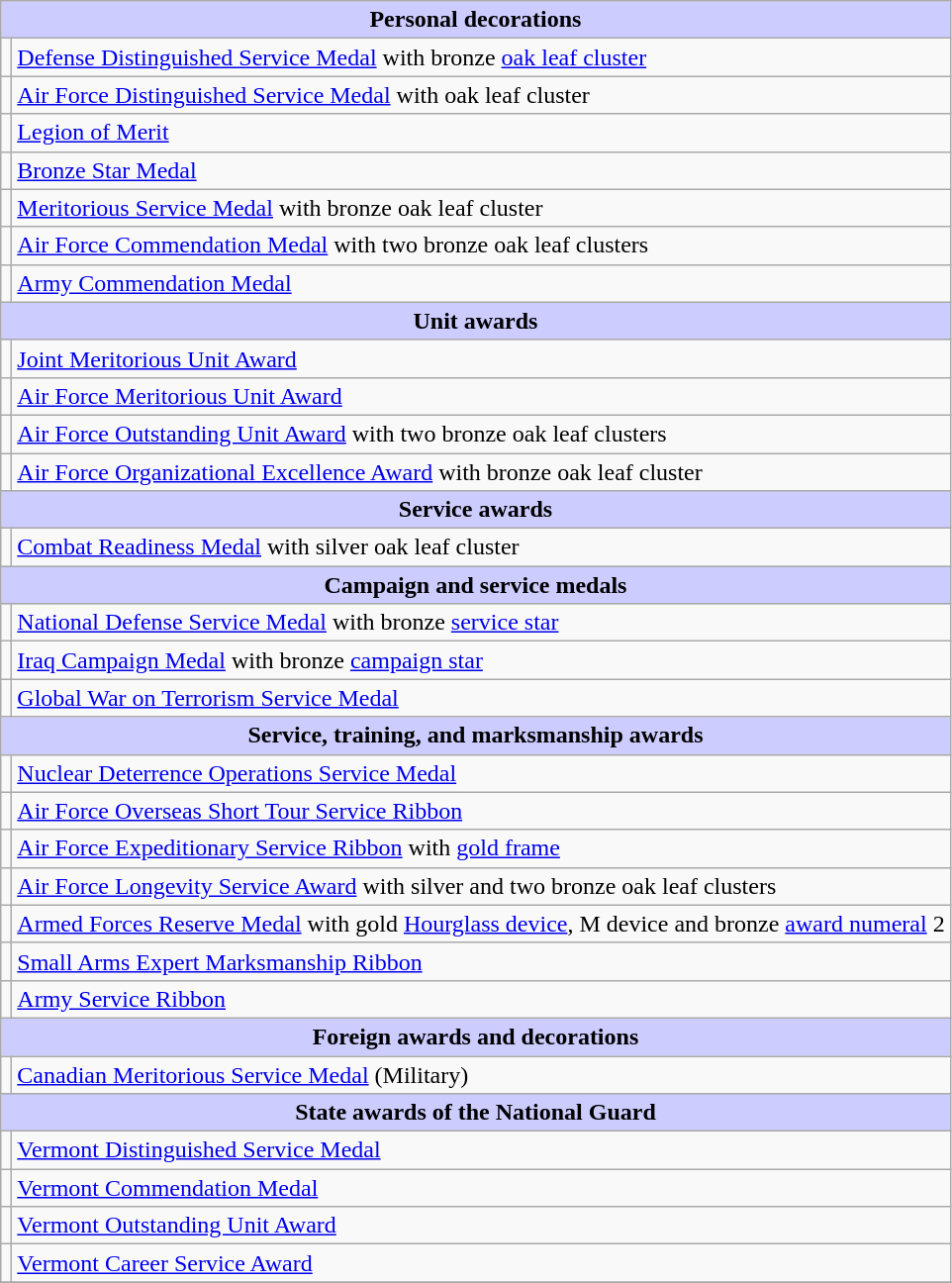<table class="wikitable">
<tr style="background:#ccf; text-align:center;">
<td colspan=2><strong>Personal decorations</strong></td>
</tr>
<tr>
<td></td>
<td><a href='#'>Defense Distinguished Service Medal</a> with bronze <a href='#'>oak leaf cluster</a></td>
</tr>
<tr>
<td></td>
<td><a href='#'>Air Force Distinguished Service Medal</a> with oak leaf cluster</td>
</tr>
<tr>
<td></td>
<td><a href='#'>Legion of Merit</a></td>
</tr>
<tr>
<td></td>
<td><a href='#'>Bronze Star Medal</a></td>
</tr>
<tr>
<td></td>
<td><a href='#'>Meritorious Service Medal</a> with bronze oak leaf cluster</td>
</tr>
<tr>
<td></td>
<td><a href='#'>Air Force Commendation Medal</a> with two bronze oak leaf clusters</td>
</tr>
<tr>
<td></td>
<td><a href='#'>Army Commendation Medal</a></td>
</tr>
<tr style="background:#ccf; text-align:center;">
<td colspan=2><strong>Unit awards</strong></td>
</tr>
<tr>
<td></td>
<td><a href='#'>Joint Meritorious Unit Award</a></td>
</tr>
<tr>
<td></td>
<td><a href='#'>Air Force Meritorious Unit Award</a></td>
</tr>
<tr>
<td></td>
<td><a href='#'>Air Force Outstanding Unit Award</a> with two bronze oak leaf clusters</td>
</tr>
<tr>
<td></td>
<td><a href='#'>Air Force Organizational Excellence Award</a> with bronze oak leaf cluster</td>
</tr>
<tr style="background:#ccf; text-align:center;">
<td colspan=2><strong>Service awards</strong></td>
</tr>
<tr>
<td></td>
<td><a href='#'>Combat Readiness Medal</a> with silver oak leaf cluster</td>
</tr>
<tr style="background:#ccf; text-align:center;">
<td colspan=2><strong>Campaign and service medals</strong></td>
</tr>
<tr>
<td></td>
<td><a href='#'>National Defense Service Medal</a> with bronze <a href='#'>service star</a></td>
</tr>
<tr>
<td></td>
<td><a href='#'>Iraq Campaign Medal</a> with bronze <a href='#'>campaign star</a></td>
</tr>
<tr>
<td></td>
<td><a href='#'>Global War on Terrorism Service Medal</a></td>
</tr>
<tr style="background:#ccf; text-align:center;">
<td colspan=2><strong>Service, training, and marksmanship awards</strong></td>
</tr>
<tr>
<td></td>
<td><a href='#'>Nuclear Deterrence Operations Service Medal</a></td>
</tr>
<tr>
<td></td>
<td><a href='#'>Air Force Overseas Short Tour Service Ribbon</a></td>
</tr>
<tr>
<td></td>
<td><a href='#'>Air Force Expeditionary Service Ribbon</a> with <a href='#'>gold frame</a></td>
</tr>
<tr>
<td></td>
<td><a href='#'>Air Force Longevity Service Award</a> with silver and two bronze oak leaf clusters</td>
</tr>
<tr>
<td><span></span></td>
<td><a href='#'>Armed Forces Reserve Medal</a> with gold <a href='#'>Hourglass device</a>, M device and bronze <a href='#'>award numeral</a> 2</td>
</tr>
<tr>
<td></td>
<td><a href='#'>Small Arms Expert Marksmanship Ribbon</a></td>
</tr>
<tr>
<td></td>
<td><a href='#'>Army Service Ribbon</a></td>
</tr>
<tr style="background:#ccf; text-align:center;">
<td colspan=2><strong>Foreign awards and decorations</strong></td>
</tr>
<tr>
<td></td>
<td><a href='#'>Canadian Meritorious Service Medal</a> (Military)</td>
</tr>
<tr style="background:#ccf; text-align:center;">
<td colspan=2><strong>State awards of the National Guard</strong></td>
</tr>
<tr>
<td></td>
<td><a href='#'>Vermont Distinguished Service Medal</a></td>
</tr>
<tr>
<td></td>
<td><a href='#'>Vermont Commendation Medal</a></td>
</tr>
<tr>
<td></td>
<td><a href='#'>Vermont Outstanding Unit Award</a></td>
</tr>
<tr>
<td></td>
<td><a href='#'>Vermont Career Service Award</a></td>
</tr>
<tr>
</tr>
</table>
